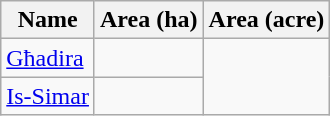<table class="wikitable">
<tr>
<th scope="col" align=left>Name</th>
<th scope="col">Area (ha)</th>
<th scope="col">Area (acre)</th>
</tr>
<tr ---->
<td><a href='#'>Għadira</a></td>
<td></td>
</tr>
<tr ---->
<td><a href='#'>Is-Simar</a></td>
<td></td>
</tr>
</table>
